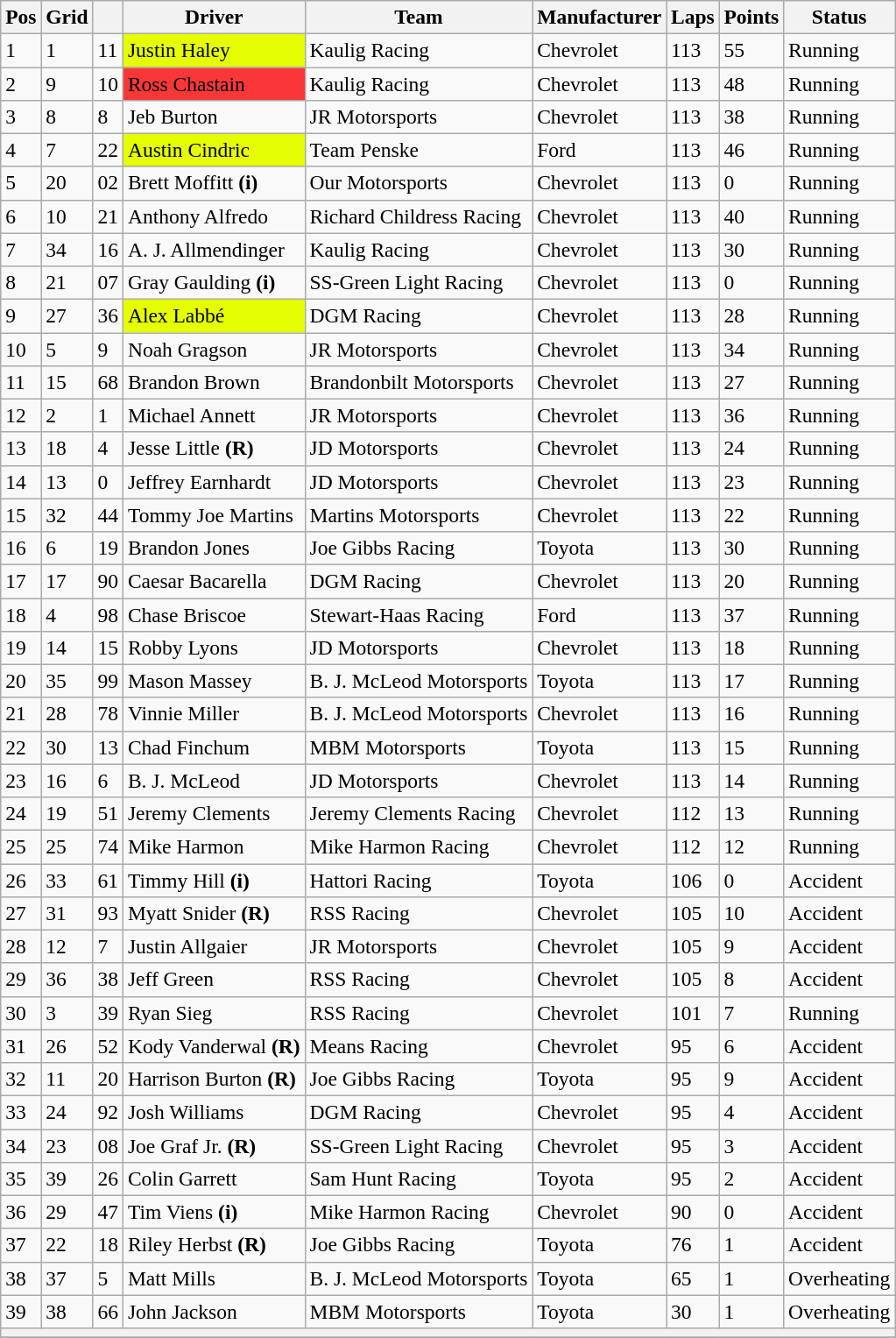<table class="wikitable" style="font-size:98%">
<tr>
<th>Pos</th>
<th>Grid</th>
<th></th>
<th>Driver</th>
<th>Team</th>
<th>Manufacturer</th>
<th>Laps</th>
<th>Points</th>
<th>Status</th>
</tr>
<tr>
<td>1</td>
<td>1</td>
<td>11</td>
<td style="background:#E5FF00;">Justin Haley</td>
<td>Kaulig Racing</td>
<td>Chevrolet</td>
<td>113</td>
<td>55</td>
<td>Running</td>
</tr>
<tr>
<td>2</td>
<td>9</td>
<td>10</td>
<td style="background:#FA3737;">Ross Chastain</td>
<td>Kaulig Racing</td>
<td>Chevrolet</td>
<td>113</td>
<td>48</td>
<td>Running</td>
</tr>
<tr>
<td>3</td>
<td>8</td>
<td>8</td>
<td>Jeb Burton</td>
<td>JR Motorsports</td>
<td>Chevrolet</td>
<td>113</td>
<td>38</td>
<td>Running</td>
</tr>
<tr>
<td>4</td>
<td>7</td>
<td>22</td>
<td style="background:#E5FF00;">Austin Cindric</td>
<td>Team Penske</td>
<td>Ford</td>
<td>113</td>
<td>46</td>
<td>Running</td>
</tr>
<tr>
<td>5</td>
<td>20</td>
<td>02</td>
<td>Brett Moffitt <strong>(i)</strong></td>
<td>Our Motorsports</td>
<td>Chevrolet</td>
<td>113</td>
<td>0</td>
<td>Running</td>
</tr>
<tr>
<td>6</td>
<td>10</td>
<td>21</td>
<td>Anthony Alfredo</td>
<td>Richard Childress Racing</td>
<td>Chevrolet</td>
<td>113</td>
<td>40</td>
<td>Running</td>
</tr>
<tr>
<td>7</td>
<td>34</td>
<td>16</td>
<td>A. J. Allmendinger</td>
<td>Kaulig Racing</td>
<td>Chevrolet</td>
<td>113</td>
<td>30</td>
<td>Running</td>
</tr>
<tr>
<td>8</td>
<td>21</td>
<td>07</td>
<td>Gray Gaulding <strong>(i)</strong></td>
<td>SS-Green Light Racing</td>
<td>Chevrolet</td>
<td>113</td>
<td>0</td>
<td>Running</td>
</tr>
<tr>
<td>9</td>
<td>27</td>
<td>36</td>
<td style="background:#E5FF00;">Alex Labbé</td>
<td>DGM Racing</td>
<td>Chevrolet</td>
<td>113</td>
<td>28</td>
<td>Running</td>
</tr>
<tr>
<td>10</td>
<td>5</td>
<td>9</td>
<td>Noah Gragson</td>
<td>JR Motorsports</td>
<td>Chevrolet</td>
<td>113</td>
<td>34</td>
<td>Running</td>
</tr>
<tr>
<td>11</td>
<td>15</td>
<td>68</td>
<td>Brandon Brown</td>
<td>Brandonbilt Motorsports</td>
<td>Chevrolet</td>
<td>113</td>
<td>27</td>
<td>Running</td>
</tr>
<tr>
<td>12</td>
<td>2</td>
<td>1</td>
<td>Michael Annett</td>
<td>JR Motorsports</td>
<td>Chevrolet</td>
<td>113</td>
<td>36</td>
<td>Running</td>
</tr>
<tr>
<td>13</td>
<td>18</td>
<td>4</td>
<td>Jesse Little <strong>(R)</strong></td>
<td>JD Motorsports</td>
<td>Chevrolet</td>
<td>113</td>
<td>24</td>
<td>Running</td>
</tr>
<tr>
<td>14</td>
<td>13</td>
<td>0</td>
<td>Jeffrey Earnhardt</td>
<td>JD Motorsports</td>
<td>Chevrolet</td>
<td>113</td>
<td>23</td>
<td>Running</td>
</tr>
<tr>
<td>15</td>
<td>32</td>
<td>44</td>
<td>Tommy Joe Martins</td>
<td>Martins Motorsports</td>
<td>Chevrolet</td>
<td>113</td>
<td>22</td>
<td>Running</td>
</tr>
<tr>
<td>16</td>
<td>6</td>
<td>19</td>
<td>Brandon Jones</td>
<td>Joe Gibbs Racing</td>
<td>Toyota</td>
<td>113</td>
<td>30</td>
<td>Running</td>
</tr>
<tr>
<td>17</td>
<td>17</td>
<td>90</td>
<td>Caesar Bacarella</td>
<td>DGM Racing</td>
<td>Chevrolet</td>
<td>113</td>
<td>20</td>
<td>Running</td>
</tr>
<tr>
<td>18</td>
<td>4</td>
<td>98</td>
<td>Chase Briscoe</td>
<td>Stewart-Haas Racing</td>
<td>Ford</td>
<td>113</td>
<td>37</td>
<td>Running</td>
</tr>
<tr>
<td>19</td>
<td>14</td>
<td>15</td>
<td>Robby Lyons</td>
<td>JD Motorsports</td>
<td>Chevrolet</td>
<td>113</td>
<td>18</td>
<td>Running</td>
</tr>
<tr>
<td>20</td>
<td>35</td>
<td>99</td>
<td>Mason Massey</td>
<td>B. J. McLeod Motorsports</td>
<td>Toyota</td>
<td>113</td>
<td>17</td>
<td>Running</td>
</tr>
<tr>
<td>21</td>
<td>28</td>
<td>78</td>
<td>Vinnie Miller</td>
<td>B. J. McLeod Motorsports</td>
<td>Chevrolet</td>
<td>113</td>
<td>16</td>
<td>Running</td>
</tr>
<tr>
<td>22</td>
<td>30</td>
<td>13</td>
<td>Chad Finchum</td>
<td>MBM Motorsports</td>
<td>Toyota</td>
<td>113</td>
<td>15</td>
<td>Running</td>
</tr>
<tr>
<td>23</td>
<td>16</td>
<td>6</td>
<td>B. J. McLeod</td>
<td>JD Motorsports</td>
<td>Chevrolet</td>
<td>113</td>
<td>14</td>
<td>Running</td>
</tr>
<tr>
<td>24</td>
<td>19</td>
<td>51</td>
<td>Jeremy Clements</td>
<td>Jeremy Clements Racing</td>
<td>Chevrolet</td>
<td>112</td>
<td>13</td>
<td>Running</td>
</tr>
<tr>
<td>25</td>
<td>25</td>
<td>74</td>
<td>Mike Harmon</td>
<td>Mike Harmon Racing</td>
<td>Chevrolet</td>
<td>112</td>
<td>12</td>
<td>Running</td>
</tr>
<tr>
<td>26</td>
<td>33</td>
<td>61</td>
<td>Timmy Hill <strong>(i)</strong></td>
<td>Hattori Racing</td>
<td>Toyota</td>
<td>106</td>
<td>0</td>
<td>Accident</td>
</tr>
<tr>
<td>27</td>
<td>31</td>
<td>93</td>
<td>Myatt Snider <strong>(R)</strong></td>
<td>RSS Racing</td>
<td>Chevrolet</td>
<td>105</td>
<td>10</td>
<td>Accident</td>
</tr>
<tr>
<td>28</td>
<td>12</td>
<td>7</td>
<td>Justin Allgaier</td>
<td>JR Motorsports</td>
<td>Chevrolet</td>
<td>105</td>
<td>9</td>
<td>Accident</td>
</tr>
<tr>
<td>29</td>
<td>36</td>
<td>38</td>
<td>Jeff Green</td>
<td>RSS Racing</td>
<td>Chevrolet</td>
<td>105</td>
<td>8</td>
<td>Accident</td>
</tr>
<tr>
<td>30</td>
<td>3</td>
<td>39</td>
<td>Ryan Sieg</td>
<td>RSS Racing</td>
<td>Chevrolet</td>
<td>101</td>
<td>7</td>
<td>Running</td>
</tr>
<tr>
<td>31</td>
<td>26</td>
<td>52</td>
<td>Kody Vanderwal <strong>(R)</strong></td>
<td>Means Racing</td>
<td>Chevrolet</td>
<td>95</td>
<td>6</td>
<td>Accident</td>
</tr>
<tr>
<td>32</td>
<td>11</td>
<td>20</td>
<td>Harrison Burton <strong>(R)</strong></td>
<td>Joe Gibbs Racing</td>
<td>Toyota</td>
<td>95</td>
<td>9</td>
<td>Accident</td>
</tr>
<tr>
<td>33</td>
<td>24</td>
<td>92</td>
<td>Josh Williams</td>
<td>DGM Racing</td>
<td>Chevrolet</td>
<td>95</td>
<td>4</td>
<td>Accident</td>
</tr>
<tr>
<td>34</td>
<td>23</td>
<td>08</td>
<td>Joe Graf Jr. <strong>(R)</strong></td>
<td>SS-Green Light Racing</td>
<td>Chevrolet</td>
<td>95</td>
<td>3</td>
<td>Accident</td>
</tr>
<tr>
<td>35</td>
<td>39</td>
<td>26</td>
<td>Colin Garrett</td>
<td>Sam Hunt Racing</td>
<td>Toyota</td>
<td>95</td>
<td>2</td>
<td>Accident</td>
</tr>
<tr>
<td>36</td>
<td>29</td>
<td>47</td>
<td>Tim Viens <strong>(i)</strong></td>
<td>Mike Harmon Racing</td>
<td>Chevrolet</td>
<td>90</td>
<td>0</td>
<td>Accident</td>
</tr>
<tr>
<td>37</td>
<td>22</td>
<td>18</td>
<td>Riley Herbst <strong>(R)</strong></td>
<td>Joe Gibbs Racing</td>
<td>Toyota</td>
<td>76</td>
<td>1</td>
<td>Accident</td>
</tr>
<tr>
<td>38</td>
<td>37</td>
<td>5</td>
<td>Matt Mills</td>
<td>B. J. McLeod Motorsports</td>
<td>Toyota</td>
<td>65</td>
<td>1</td>
<td>Overheating</td>
</tr>
<tr>
<td>39</td>
<td>38</td>
<td>66</td>
<td>John Jackson</td>
<td>MBM Motorsports</td>
<td>Toyota</td>
<td>30</td>
<td>1</td>
<td>Overheating</td>
</tr>
<tr>
<th colspan="9"></th>
</tr>
<tr>
</tr>
</table>
